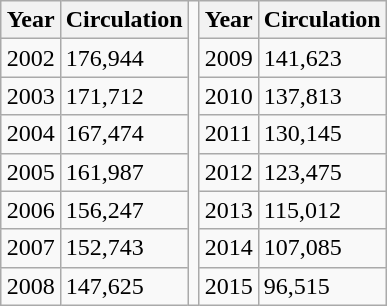<table class="wikitable" style="float:right;margin-left:0.5em;margin-bottom:0.5em;clear:right">
<tr>
<th>Year</th>
<th>Circulation</th>
<th rowspan="8" style="background:transparent"></th>
<th>Year</th>
<th>Circulation</th>
</tr>
<tr>
<td>2002</td>
<td>176,944</td>
<td>2009</td>
<td>141,623</td>
</tr>
<tr>
<td>2003</td>
<td>171,712</td>
<td>2010</td>
<td>137,813</td>
</tr>
<tr>
<td>2004</td>
<td>167,474</td>
<td>2011</td>
<td>130,145</td>
</tr>
<tr>
<td>2005</td>
<td>161,987</td>
<td>2012</td>
<td>123,475</td>
</tr>
<tr>
<td>2006</td>
<td>156,247</td>
<td>2013</td>
<td>115,012</td>
</tr>
<tr>
<td>2007</td>
<td>152,743</td>
<td>2014</td>
<td>107,085</td>
</tr>
<tr>
<td>2008</td>
<td>147,625</td>
<td>2015</td>
<td>96,515</td>
</tr>
</table>
